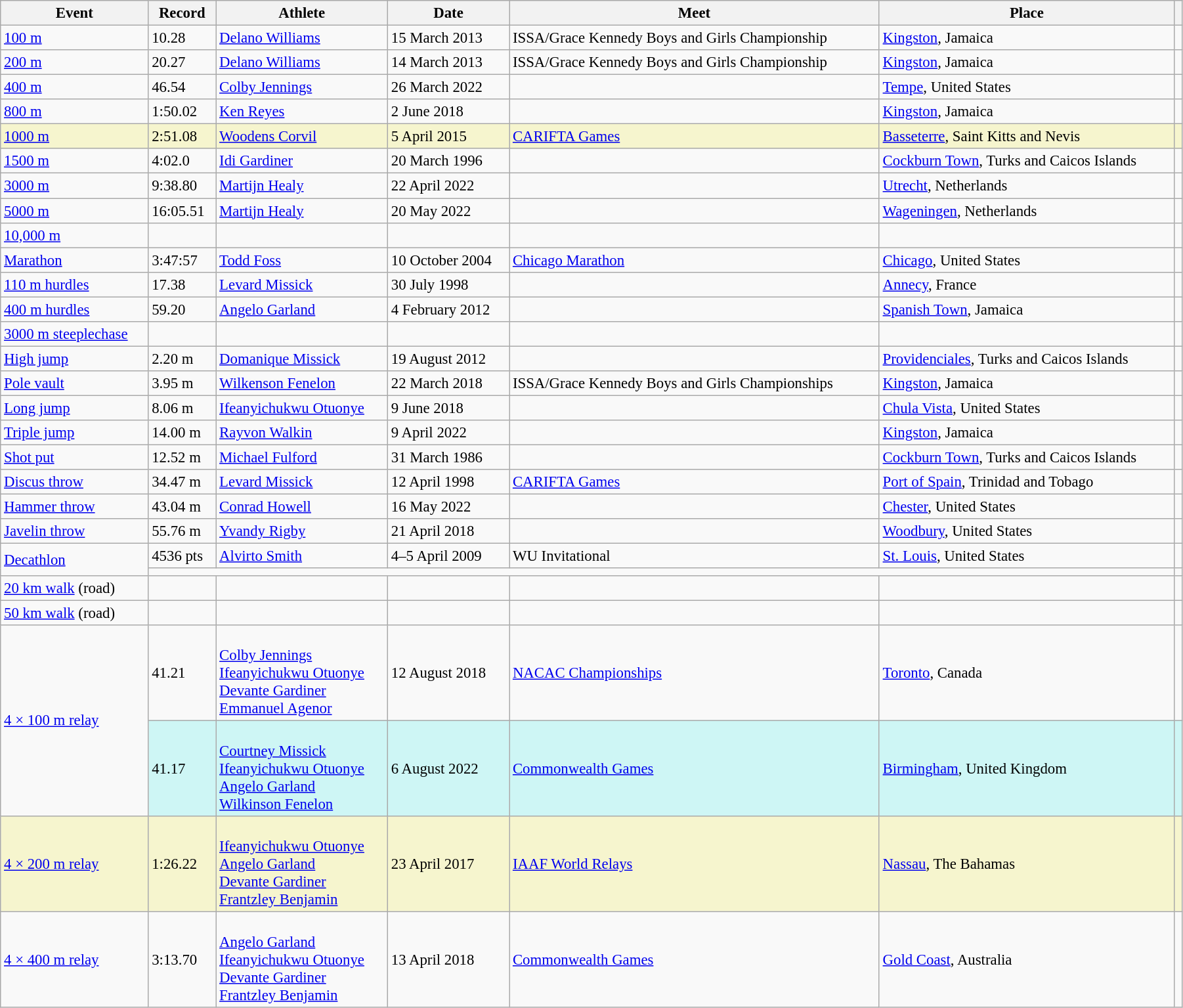<table class="wikitable" style="font-size:95%; width: 95%;">
<tr>
<th>Event</th>
<th>Record</th>
<th>Athlete</th>
<th>Date</th>
<th>Meet</th>
<th>Place</th>
<th></th>
</tr>
<tr>
<td><a href='#'>100 m</a></td>
<td>10.28 </td>
<td><a href='#'>Delano Williams</a></td>
<td>15 March 2013</td>
<td>ISSA/Grace Kennedy Boys and Girls Championship</td>
<td><a href='#'>Kingston</a>, Jamaica</td>
<td></td>
</tr>
<tr>
<td><a href='#'>200 m</a></td>
<td>20.27 </td>
<td><a href='#'>Delano Williams</a></td>
<td>14 March 2013</td>
<td>ISSA/Grace Kennedy Boys and Girls Championship</td>
<td><a href='#'>Kingston</a>, Jamaica</td>
<td></td>
</tr>
<tr>
<td><a href='#'>400 m</a></td>
<td>46.54</td>
<td><a href='#'>Colby Jennings</a></td>
<td>26 March 2022</td>
<td></td>
<td><a href='#'>Tempe</a>, United States</td>
<td></td>
</tr>
<tr>
<td><a href='#'>800 m</a></td>
<td>1:50.02</td>
<td><a href='#'>Ken Reyes</a></td>
<td>2 June 2018</td>
<td></td>
<td><a href='#'>Kingston</a>, Jamaica</td>
<td></td>
</tr>
<tr style="background:#f6F5CE;">
<td><a href='#'>1000 m</a></td>
<td>2:51.08</td>
<td><a href='#'>Woodens Corvil</a></td>
<td>5 April 2015</td>
<td><a href='#'>CARIFTA Games</a></td>
<td><a href='#'>Basseterre</a>, Saint Kitts and Nevis</td>
<td></td>
</tr>
<tr>
<td><a href='#'>1500 m</a></td>
<td>4:02.0 </td>
<td><a href='#'>Idi Gardiner</a></td>
<td>20 March 1996</td>
<td></td>
<td><a href='#'>Cockburn Town</a>, Turks and Caicos Islands</td>
<td></td>
</tr>
<tr>
<td><a href='#'>3000 m</a></td>
<td>9:38.80</td>
<td><a href='#'>Martijn Healy</a></td>
<td>22 April 2022</td>
<td></td>
<td><a href='#'>Utrecht</a>, Netherlands</td>
<td></td>
</tr>
<tr>
<td><a href='#'>5000 m</a></td>
<td>16:05.51</td>
<td><a href='#'>Martijn Healy</a></td>
<td>20 May 2022</td>
<td></td>
<td><a href='#'>Wageningen</a>, Netherlands</td>
<td></td>
</tr>
<tr>
<td><a href='#'>10,000 m</a></td>
<td></td>
<td></td>
<td></td>
<td></td>
<td></td>
<td></td>
</tr>
<tr>
<td><a href='#'>Marathon</a></td>
<td>3:47:57</td>
<td><a href='#'>Todd Foss</a></td>
<td>10 October 2004</td>
<td><a href='#'>Chicago Marathon</a></td>
<td><a href='#'>Chicago</a>, United States</td>
<td></td>
</tr>
<tr>
<td><a href='#'>110 m hurdles</a></td>
<td>17.38 </td>
<td><a href='#'>Levard Missick</a></td>
<td>30 July 1998</td>
<td></td>
<td><a href='#'>Annecy</a>, France</td>
<td></td>
</tr>
<tr>
<td><a href='#'>400 m hurdles</a></td>
<td>59.20</td>
<td><a href='#'>Angelo Garland</a></td>
<td>4 February 2012</td>
<td></td>
<td><a href='#'>Spanish Town</a>, Jamaica</td>
<td></td>
</tr>
<tr>
<td><a href='#'>3000 m steeplechase</a></td>
<td></td>
<td></td>
<td></td>
<td></td>
<td></td>
<td></td>
</tr>
<tr>
<td><a href='#'>High jump</a></td>
<td>2.20 m</td>
<td><a href='#'>Domanique Missick</a></td>
<td>19 August 2012</td>
<td></td>
<td><a href='#'>Providenciales</a>, Turks and Caicos Islands</td>
<td></td>
</tr>
<tr>
<td><a href='#'>Pole vault</a></td>
<td>3.95 m</td>
<td><a href='#'>Wilkenson Fenelon</a></td>
<td>22 March 2018</td>
<td>ISSA/Grace Kennedy Boys and Girls Championships</td>
<td><a href='#'>Kingston</a>, Jamaica</td>
<td></td>
</tr>
<tr>
<td><a href='#'>Long jump</a></td>
<td>8.06 m </td>
<td><a href='#'>Ifeanyichukwu Otuonye</a></td>
<td>9 June 2018</td>
<td></td>
<td><a href='#'>Chula Vista</a>, United States</td>
<td></td>
</tr>
<tr>
<td><a href='#'>Triple jump</a></td>
<td>14.00 m </td>
<td><a href='#'>Rayvon Walkin</a></td>
<td>9 April 2022</td>
<td></td>
<td><a href='#'>Kingston</a>, Jamaica</td>
<td></td>
</tr>
<tr>
<td><a href='#'>Shot put</a></td>
<td>12.52 m</td>
<td><a href='#'>Michael Fulford</a></td>
<td>31 March 1986</td>
<td></td>
<td><a href='#'>Cockburn Town</a>, Turks and Caicos Islands</td>
<td></td>
</tr>
<tr>
<td><a href='#'>Discus throw</a></td>
<td>34.47 m</td>
<td><a href='#'>Levard Missick</a></td>
<td>12 April 1998</td>
<td><a href='#'>CARIFTA Games</a></td>
<td><a href='#'>Port of Spain</a>, Trinidad and Tobago</td>
<td></td>
</tr>
<tr>
<td><a href='#'>Hammer throw</a></td>
<td>43.04 m</td>
<td><a href='#'>Conrad Howell</a></td>
<td>16 May 2022</td>
<td></td>
<td><a href='#'>Chester</a>, United States</td>
<td></td>
</tr>
<tr>
<td><a href='#'>Javelin throw</a></td>
<td>55.76 m</td>
<td><a href='#'>Yvandy Rigby</a></td>
<td>21 April 2018</td>
<td></td>
<td><a href='#'>Woodbury</a>, United States</td>
<td></td>
</tr>
<tr>
<td rowspan=2><a href='#'>Decathlon</a></td>
<td>4536 pts</td>
<td><a href='#'>Alvirto Smith</a></td>
<td>4–5 April 2009</td>
<td>WU Invitational</td>
<td><a href='#'>St. Louis</a>, United States</td>
<td></td>
</tr>
<tr>
<td colspan=5></td>
<td></td>
</tr>
<tr>
<td><a href='#'>20 km walk</a> (road)</td>
<td></td>
<td></td>
<td></td>
<td></td>
<td></td>
<td></td>
</tr>
<tr>
<td><a href='#'>50 km walk</a> (road)</td>
<td></td>
<td></td>
<td></td>
<td></td>
<td></td>
<td></td>
</tr>
<tr>
<td rowspan=2><a href='#'>4 × 100 m relay</a></td>
<td>41.21</td>
<td><br><a href='#'>Colby Jennings</a><br><a href='#'>Ifeanyichukwu Otuonye</a><br><a href='#'>Devante Gardiner</a><br><a href='#'>Emmanuel Agenor</a></td>
<td>12 August 2018</td>
<td><a href='#'>NACAC Championships</a></td>
<td><a href='#'>Toronto</a>, Canada</td>
<td></td>
</tr>
<tr bgcolor=#CEF6F5>
<td>41.17</td>
<td><br><a href='#'>Courtney Missick</a><br><a href='#'>Ifeanyichukwu Otuonye</a><br><a href='#'>Angelo Garland</a><br><a href='#'>Wilkinson Fenelon</a></td>
<td>6 August 2022</td>
<td><a href='#'>Commonwealth Games</a></td>
<td><a href='#'>Birmingham</a>, United Kingdom</td>
<td></td>
</tr>
<tr style="background:#f6F5CE;">
<td><a href='#'>4 × 200 m relay</a></td>
<td>1:26.22</td>
<td><br><a href='#'>Ifeanyichukwu Otuonye</a><br><a href='#'>Angelo Garland</a><br><a href='#'>Devante Gardiner</a><br><a href='#'>Frantzley Benjamin</a></td>
<td>23 April 2017</td>
<td><a href='#'>IAAF World Relays</a></td>
<td><a href='#'>Nassau</a>, The Bahamas</td>
<td></td>
</tr>
<tr>
<td><a href='#'>4 × 400 m relay</a></td>
<td>3:13.70</td>
<td><br><a href='#'>Angelo Garland</a><br><a href='#'>Ifeanyichukwu Otuonye</a><br><a href='#'>Devante Gardiner</a><br><a href='#'>Frantzley Benjamin</a></td>
<td>13 April 2018</td>
<td><a href='#'>Commonwealth Games</a></td>
<td><a href='#'>Gold Coast</a>, Australia</td>
<td></td>
</tr>
</table>
